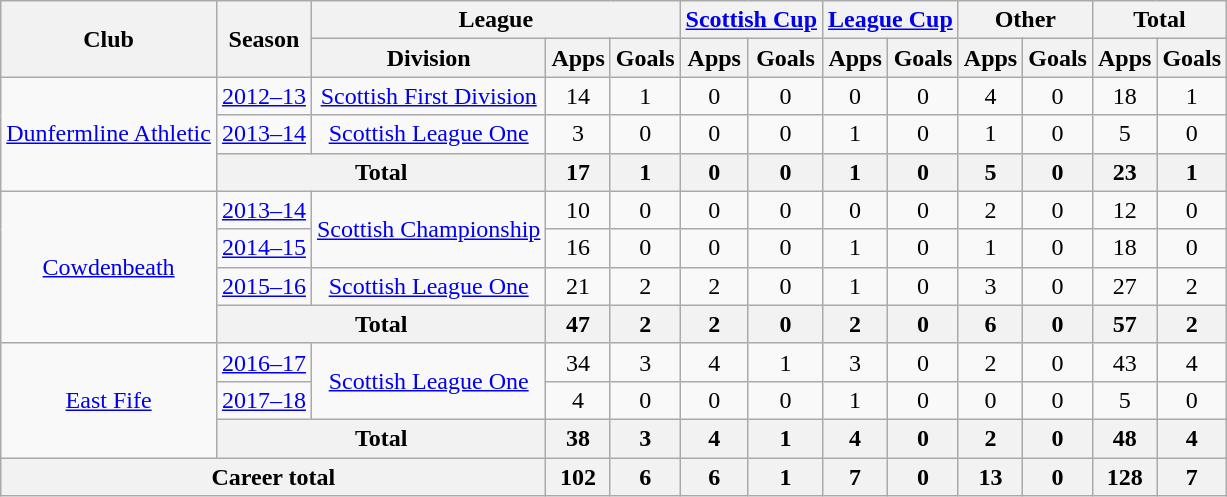<table class="wikitable" style="text-align:center">
<tr>
<th rowspan="2">Club</th>
<th rowspan="2">Season</th>
<th colspan="3">League</th>
<th colspan="2"><a href='#'>Scottish Cup</a></th>
<th colspan="2"><a href='#'>League Cup</a></th>
<th colspan="2">Other</th>
<th colspan="2">Total</th>
</tr>
<tr>
<th>Division</th>
<th>Apps</th>
<th>Goals</th>
<th>Apps</th>
<th>Goals</th>
<th>Apps</th>
<th>Goals</th>
<th>Apps</th>
<th>Goals</th>
<th>Apps</th>
<th>Goals</th>
</tr>
<tr>
<td rowspan="3"><a href='#'>Dunfermline Athletic</a></td>
<td><a href='#'>2012–13</a></td>
<td><a href='#'>Scottish First Division</a></td>
<td>14</td>
<td>1</td>
<td>0</td>
<td>0</td>
<td>0</td>
<td>0</td>
<td>4</td>
<td>0</td>
<td>18</td>
<td>1</td>
</tr>
<tr>
<td><a href='#'>2013–14</a></td>
<td><a href='#'>Scottish League One</a></td>
<td>3</td>
<td>0</td>
<td>0</td>
<td>0</td>
<td>1</td>
<td>0</td>
<td>1</td>
<td>0</td>
<td>5</td>
<td>0</td>
</tr>
<tr>
<th colspan="2">Total</th>
<th>17</th>
<th>1</th>
<th>0</th>
<th>0</th>
<th>1</th>
<th>0</th>
<th>5</th>
<th>0</th>
<th>23</th>
<th>1</th>
</tr>
<tr>
<td rowspan="4"><a href='#'>Cowdenbeath</a></td>
<td><a href='#'>2013–14</a></td>
<td rowspan="2"><a href='#'>Scottish Championship</a></td>
<td>10</td>
<td>0</td>
<td>0</td>
<td>0</td>
<td>0</td>
<td>0</td>
<td>2</td>
<td>0</td>
<td>12</td>
<td>0</td>
</tr>
<tr>
<td><a href='#'>2014–15</a></td>
<td>16</td>
<td>0</td>
<td>0</td>
<td>0</td>
<td>1</td>
<td>0</td>
<td>1</td>
<td>0</td>
<td>18</td>
<td>0</td>
</tr>
<tr>
<td><a href='#'>2015–16</a></td>
<td><a href='#'>Scottish League One</a></td>
<td>21</td>
<td>2</td>
<td>2</td>
<td>0</td>
<td>1</td>
<td>0</td>
<td>3</td>
<td>0</td>
<td>27</td>
<td>2</td>
</tr>
<tr>
<th colspan="2">Total</th>
<th>47</th>
<th>2</th>
<th>2</th>
<th>0</th>
<th>2</th>
<th>0</th>
<th>6</th>
<th>0</th>
<th>57</th>
<th>2</th>
</tr>
<tr>
<td rowspan="3"><a href='#'>East Fife</a></td>
<td><a href='#'>2016–17</a></td>
<td rowspan="2"><a href='#'>Scottish League One</a></td>
<td>34</td>
<td>3</td>
<td>4</td>
<td>1</td>
<td>3</td>
<td>0</td>
<td>2</td>
<td>0</td>
<td>43</td>
<td>4</td>
</tr>
<tr>
<td><a href='#'>2017–18</a></td>
<td>4</td>
<td>0</td>
<td>0</td>
<td>0</td>
<td>1</td>
<td>0</td>
<td>0</td>
<td>0</td>
<td>5</td>
<td>0</td>
</tr>
<tr>
<th colspan="2">Total</th>
<th>38</th>
<th>3</th>
<th>4</th>
<th>1</th>
<th>4</th>
<th>0</th>
<th>2</th>
<th>0</th>
<th>48</th>
<th>4</th>
</tr>
<tr>
<th colspan="3">Career total</th>
<th>102</th>
<th>6</th>
<th>6</th>
<th>1</th>
<th>7</th>
<th>0</th>
<th>13</th>
<th>0</th>
<th>128</th>
<th>7</th>
</tr>
</table>
